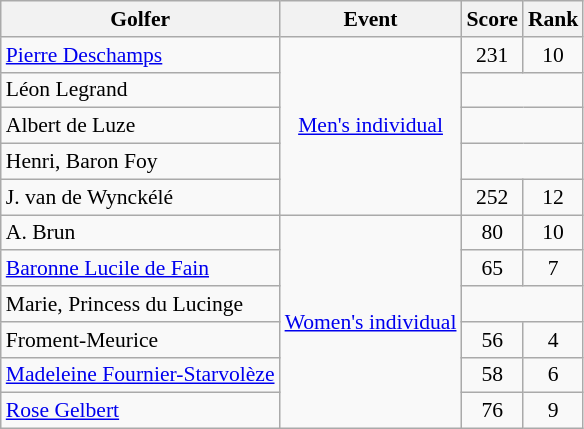<table class=wikitable style="font-size:90%">
<tr>
<th>Golfer</th>
<th>Event</th>
<th>Score</th>
<th>Rank</th>
</tr>
<tr align=center>
<td align=left><a href='#'>Pierre Deschamps</a></td>
<td rowspan=5><a href='#'>Men's individual</a></td>
<td>231</td>
<td>10</td>
</tr>
<tr align=center>
<td align=left>Léon Legrand</td>
<td colspan=2></td>
</tr>
<tr align=center>
<td align=left>Albert de Luze</td>
<td colspan=2></td>
</tr>
<tr align=center>
<td align=left>Henri, Baron Foy</td>
<td colspan=2></td>
</tr>
<tr align=center>
<td align=left>J. van de Wynckélé</td>
<td>252</td>
<td>12</td>
</tr>
<tr align=center>
<td align=left>A. Brun</td>
<td rowspan=6><a href='#'>Women's individual</a></td>
<td>80</td>
<td>10</td>
</tr>
<tr align=center>
<td align=left><a href='#'>Baronne Lucile de Fain</a></td>
<td>65</td>
<td>7</td>
</tr>
<tr align=center>
<td align=left>Marie, Princess du Lucinge</td>
<td colspan=2></td>
</tr>
<tr align=center>
<td align=left>Froment-Meurice</td>
<td>56</td>
<td>4</td>
</tr>
<tr align=center>
<td align=left><a href='#'>Madeleine Fournier-Starvolèze</a></td>
<td>58</td>
<td>6</td>
</tr>
<tr align=center>
<td align=left><a href='#'>Rose Gelbert</a></td>
<td>76</td>
<td>9</td>
</tr>
</table>
